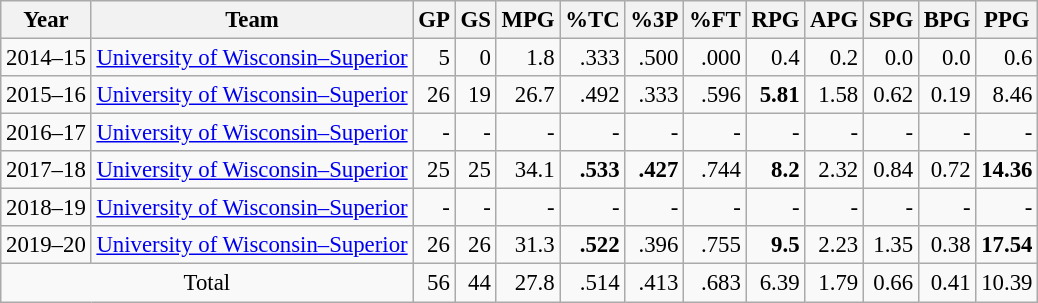<table class="wikitable sortable" style="font-size:95%; text-align:right;">
<tr>
<th>Year</th>
<th>Team</th>
<th>GP</th>
<th>GS</th>
<th>MPG</th>
<th>%TC</th>
<th>%3P</th>
<th>%FT</th>
<th>RPG</th>
<th>APG</th>
<th>SPG</th>
<th>BPG</th>
<th>PPG</th>
</tr>
<tr>
<td style="text-align:left;">2014–15</td>
<td style="text-align:left;"><a href='#'>University of Wisconsin–Superior</a></td>
<td>5</td>
<td>0</td>
<td>1.8</td>
<td>.333</td>
<td>.500</td>
<td>.000</td>
<td>0.4</td>
<td>0.2</td>
<td>0.0</td>
<td>0.0</td>
<td>0.6</td>
</tr>
<tr>
<td style="text-align:left;">2015–16</td>
<td style="text-align:left;"><a href='#'>University of Wisconsin–Superior</a></td>
<td>26</td>
<td>19</td>
<td>26.7</td>
<td>.492</td>
<td>.333</td>
<td>.596</td>
<td><strong>5.81</strong></td>
<td>1.58</td>
<td>0.62</td>
<td>0.19</td>
<td>8.46</td>
</tr>
<tr>
<td style="text-align:left;">2016–17</td>
<td style="text-align:left;"><a href='#'>University of Wisconsin–Superior</a></td>
<td>-</td>
<td>-</td>
<td>-</td>
<td>-</td>
<td>-</td>
<td>-</td>
<td>-</td>
<td>-</td>
<td>-</td>
<td>-</td>
<td>-</td>
</tr>
<tr>
<td style="text-align:left;">2017–18</td>
<td style="text-align:left;"><a href='#'>University of Wisconsin–Superior</a></td>
<td>25</td>
<td>25</td>
<td>34.1</td>
<td><strong>.533</strong></td>
<td><strong>.427</strong></td>
<td>.744</td>
<td><strong>8.2</strong></td>
<td>2.32</td>
<td>0.84</td>
<td>0.72</td>
<td><strong>14.36</strong></td>
</tr>
<tr>
<td style="text-align:left;">2018–19</td>
<td style="text-align:left;"><a href='#'>University of Wisconsin–Superior</a></td>
<td>-</td>
<td>-</td>
<td>-</td>
<td>-</td>
<td>-</td>
<td>-</td>
<td>-</td>
<td>-</td>
<td>-</td>
<td>-</td>
<td>-</td>
</tr>
<tr>
<td style="text-align:left;">2019–20</td>
<td style="text-align:left;"><a href='#'>University of Wisconsin–Superior</a></td>
<td>26</td>
<td>26</td>
<td>31.3</td>
<td><strong>.522</strong></td>
<td>.396</td>
<td>.755</td>
<td><strong>9.5</strong></td>
<td>2.23</td>
<td>1.35</td>
<td>0.38</td>
<td><strong>17.54</strong></td>
</tr>
<tr class="sortbottom">
<td style="text-align:center;" colspan="2">Total</td>
<td>56</td>
<td>44</td>
<td>27.8</td>
<td>.514</td>
<td>.413</td>
<td>.683</td>
<td>6.39</td>
<td>1.79</td>
<td>0.66</td>
<td>0.41</td>
<td>10.39</td>
</tr>
</table>
